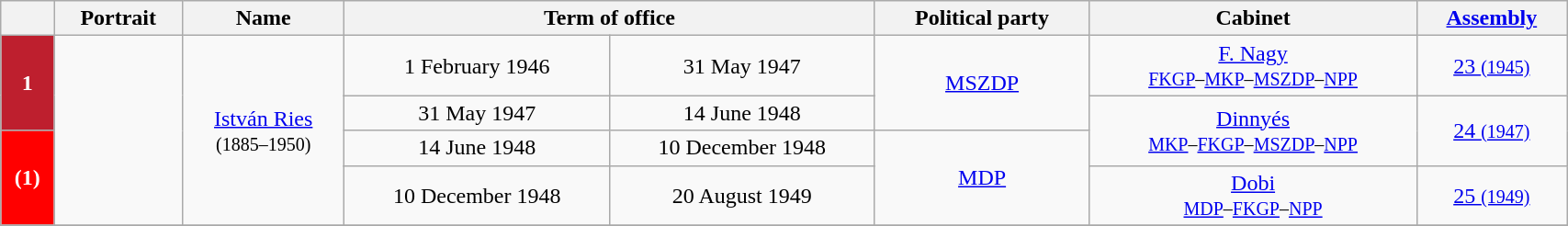<table class="wikitable" style="width:90%; text-align:center;">
<tr>
<th></th>
<th>Portrait</th>
<th>Name<br></th>
<th colspan=2>Term of office</th>
<th>Political party</th>
<th>Cabinet</th>
<th><a href='#'>Assembly</a><br></th>
</tr>
<tr>
<th rowspan="3" style="background-color:#BE1F2E; color:white">1</th>
<td rowspan="6"></td>
<td rowspan="6"><a href='#'>István Ries</a><br><small>(1885–1950)</small></td>
<td>1 February 1946</td>
<td>31 May 1947</td>
<td rowspan="3"><a href='#'>MSZDP</a></td>
<td><a href='#'>F. Nagy</a><br><small><a href='#'>FKGP</a>–<a href='#'>MKP</a>–<a href='#'>MSZDP</a>–<a href='#'>NPP</a></small></td>
<td rowspan="2"><a href='#'>23 <small>(1945)</small></a></td>
</tr>
<tr>
<td rowspan="2">31 May 1947</td>
<td rowspan="2">14 June 1948</td>
<td rowspan="3"><a href='#'>Dinnyés</a><br><small><a href='#'>MKP</a>–<a href='#'>FKGP</a>–<a href='#'>MSZDP</a>–<a href='#'>NPP</a></small></td>
</tr>
<tr>
<td rowspan="3"><a href='#'>24 <small>(1947)</small></a></td>
</tr>
<tr>
<th rowspan="3" style="background-color:Red; color:white">(1)</th>
<td rowspan="1">14 June 1948</td>
<td rowspan="1">10 December 1948</td>
<td rowspan="3"><a href='#'>MDP</a></td>
</tr>
<tr>
<td rowspan="2">10 December 1948</td>
<td rowspan="2">20 August 1949</td>
<td rowspan="2"><a href='#'>Dobi</a><br><small><a href='#'>MDP</a>–<a href='#'>FKGP</a>–<a href='#'>NPP</a></small></td>
</tr>
<tr>
<td><a href='#'>25 <small>(1949)</small></a></td>
</tr>
<tr>
</tr>
</table>
